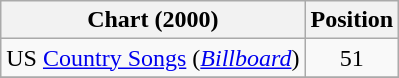<table class="wikitable sortable">
<tr>
<th scope="col">Chart (2000)</th>
<th scope="col">Position</th>
</tr>
<tr>
<td>US <a href='#'>Country Songs</a> (<em><a href='#'>Billboard</a></em>)</td>
<td align="center">51</td>
</tr>
<tr>
</tr>
</table>
